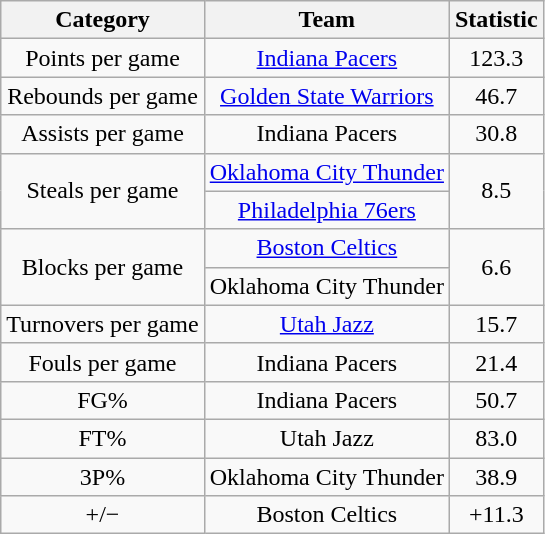<table class="wikitable" style="text-align:center">
<tr>
<th>Category</th>
<th>Team</th>
<th>Statistic</th>
</tr>
<tr>
<td>Points per game</td>
<td><a href='#'>Indiana Pacers</a></td>
<td>123.3</td>
</tr>
<tr>
<td>Rebounds per game</td>
<td><a href='#'>Golden State Warriors</a></td>
<td>46.7</td>
</tr>
<tr>
<td>Assists per game</td>
<td>Indiana Pacers</td>
<td>30.8</td>
</tr>
<tr>
<td rowspan=2>Steals per game</td>
<td><a href='#'>Oklahoma City Thunder</a></td>
<td rowspan=2>8.5</td>
</tr>
<tr>
<td><a href='#'>Philadelphia 76ers</a></td>
</tr>
<tr>
<td rowspan=2>Blocks per game</td>
<td><a href='#'>Boston Celtics</a></td>
<td rowspan=2>6.6</td>
</tr>
<tr>
<td>Oklahoma City Thunder</td>
</tr>
<tr>
<td>Turnovers per game</td>
<td><a href='#'>Utah Jazz</a></td>
<td>15.7</td>
</tr>
<tr>
<td>Fouls per game</td>
<td>Indiana Pacers</td>
<td>21.4</td>
</tr>
<tr>
<td>FG%</td>
<td>Indiana Pacers</td>
<td>50.7</td>
</tr>
<tr>
<td>FT%</td>
<td>Utah Jazz</td>
<td>83.0</td>
</tr>
<tr>
<td>3P%</td>
<td>Oklahoma City Thunder</td>
<td>38.9</td>
</tr>
<tr>
<td>+/−</td>
<td>Boston Celtics</td>
<td>+11.3</td>
</tr>
</table>
